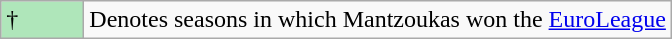<table class="wikitable">
<tr>
<td style="background:#AFE6BA; width:3em;">†</td>
<td>Denotes seasons in which Mantzoukas won the <a href='#'>EuroLeague</a></td>
</tr>
</table>
